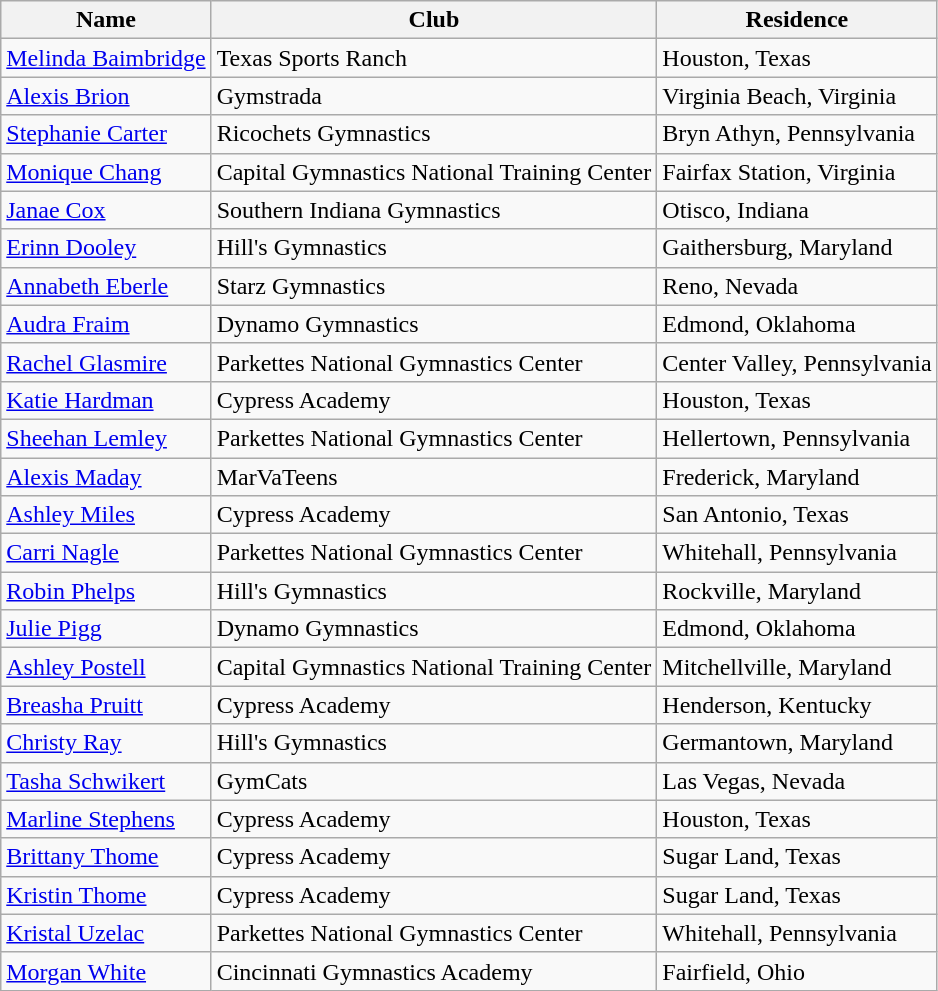<table class="wikitable">
<tr>
<th>Name</th>
<th>Club</th>
<th>Residence</th>
</tr>
<tr>
<td><a href='#'>Melinda Baimbridge</a></td>
<td>Texas Sports Ranch</td>
<td>Houston, Texas</td>
</tr>
<tr>
<td><a href='#'>Alexis Brion</a></td>
<td>Gymstrada</td>
<td>Virginia Beach, Virginia</td>
</tr>
<tr>
<td><a href='#'>Stephanie Carter</a></td>
<td>Ricochets Gymnastics</td>
<td>Bryn Athyn, Pennsylvania</td>
</tr>
<tr>
<td><a href='#'>Monique Chang</a></td>
<td>Capital Gymnastics National Training Center</td>
<td>Fairfax Station, Virginia</td>
</tr>
<tr>
<td><a href='#'>Janae Cox</a></td>
<td>Southern Indiana Gymnastics</td>
<td>Otisco, Indiana</td>
</tr>
<tr>
<td><a href='#'>Erinn Dooley</a></td>
<td>Hill's Gymnastics</td>
<td>Gaithersburg, Maryland</td>
</tr>
<tr>
<td><a href='#'>Annabeth Eberle</a></td>
<td>Starz Gymnastics</td>
<td>Reno, Nevada</td>
</tr>
<tr>
<td><a href='#'>Audra Fraim</a></td>
<td>Dynamo Gymnastics</td>
<td>Edmond, Oklahoma</td>
</tr>
<tr>
<td><a href='#'>Rachel Glasmire</a></td>
<td>Parkettes National Gymnastics Center</td>
<td>Center Valley, Pennsylvania</td>
</tr>
<tr>
<td><a href='#'>Katie Hardman</a></td>
<td>Cypress Academy</td>
<td>Houston, Texas</td>
</tr>
<tr>
<td><a href='#'>Sheehan Lemley</a></td>
<td>Parkettes National Gymnastics Center</td>
<td>Hellertown, Pennsylvania</td>
</tr>
<tr>
<td><a href='#'>Alexis Maday</a></td>
<td>MarVaTeens</td>
<td>Frederick, Maryland</td>
</tr>
<tr>
<td><a href='#'>Ashley Miles</a></td>
<td>Cypress Academy</td>
<td>San Antonio, Texas</td>
</tr>
<tr>
<td><a href='#'>Carri Nagle</a></td>
<td>Parkettes National Gymnastics Center</td>
<td>Whitehall, Pennsylvania</td>
</tr>
<tr>
<td><a href='#'>Robin Phelps</a></td>
<td>Hill's Gymnastics</td>
<td>Rockville, Maryland</td>
</tr>
<tr>
<td><a href='#'>Julie Pigg</a></td>
<td>Dynamo Gymnastics</td>
<td>Edmond, Oklahoma</td>
</tr>
<tr>
<td><a href='#'>Ashley Postell</a></td>
<td>Capital Gymnastics National Training Center</td>
<td>Mitchellville, Maryland</td>
</tr>
<tr>
<td><a href='#'>Breasha Pruitt</a></td>
<td>Cypress Academy</td>
<td>Henderson, Kentucky</td>
</tr>
<tr>
<td><a href='#'>Christy Ray</a></td>
<td>Hill's Gymnastics</td>
<td>Germantown, Maryland</td>
</tr>
<tr>
<td><a href='#'>Tasha Schwikert</a></td>
<td>GymCats</td>
<td>Las Vegas, Nevada</td>
</tr>
<tr>
<td><a href='#'>Marline Stephens</a></td>
<td>Cypress Academy</td>
<td>Houston, Texas</td>
</tr>
<tr>
<td><a href='#'>Brittany Thome</a></td>
<td>Cypress Academy</td>
<td>Sugar Land, Texas</td>
</tr>
<tr>
<td><a href='#'>Kristin Thome</a></td>
<td>Cypress Academy</td>
<td>Sugar Land, Texas</td>
</tr>
<tr>
<td><a href='#'>Kristal Uzelac</a></td>
<td>Parkettes National Gymnastics Center</td>
<td>Whitehall, Pennsylvania</td>
</tr>
<tr>
<td><a href='#'>Morgan White</a></td>
<td>Cincinnati Gymnastics Academy</td>
<td>Fairfield, Ohio</td>
</tr>
</table>
